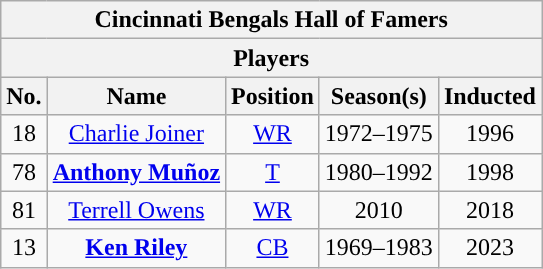<table class="wikitable" style="text-align:center">
<tr>
<th colspan="5">Cincinnati Bengals Hall of Famers</th>
</tr>
<tr>
<th colspan="5">Players</th>
</tr>
<tr>
<th>No.</th>
<th>Name</th>
<th>Position</th>
<th>Season(s)</th>
<th>Inducted</th>
</tr>
<tr>
<td>18</td>
<td><a href='#'>Charlie Joiner</a></td>
<td><a href='#'>WR</a></td>
<td>1972–1975</td>
<td>1996</td>
</tr>
<tr>
<td>78</td>
<td><strong><a href='#'>Anthony Muñoz</a></strong></td>
<td><a href='#'>T</a></td>
<td>1980–1992</td>
<td>1998</td>
</tr>
<tr>
<td>81</td>
<td><a href='#'>Terrell Owens</a></td>
<td><a href='#'>WR</a></td>
<td>2010</td>
<td>2018</td>
</tr>
<tr>
<td>13</td>
<td><strong><a href='#'>Ken Riley</a></strong></td>
<td><a href='#'>CB</a></td>
<td>1969–1983</td>
<td>2023</td>
</tr>
</table>
